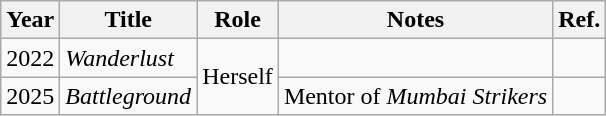<table class="wikitable sortable">
<tr>
<th>Year</th>
<th>Title</th>
<th>Role</th>
<th class="unsortable">Notes</th>
<th class="unsortable">Ref.</th>
</tr>
<tr>
<td>2022</td>
<td><em>Wanderlust</em></td>
<td rowspan=2>Herself</td>
<td></td>
<td></td>
</tr>
<tr>
<td>2025</td>
<td><em>Battleground</em></td>
<td>Mentor of <em>Mumbai Strikers</em></td>
<td></td>
</tr>
</table>
